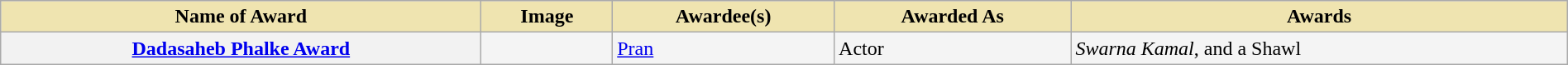<table class="wikitable plainrowheaders" style="width:100%;">
<tr>
<th scope="col" style="background-color:#EFE4B0;">Name of Award</th>
<th scope="col" style="background-color:#EFE4B0;">Image</th>
<th scope="col" style="background-color:#EFE4B0;">Awardee(s)</th>
<th scope="col" style="background-color:#EFE4B0;">Awarded As</th>
<th scope="col" style="background-color:#EFE4B0;">Awards</th>
</tr>
<tr style="background-color:#F4F4F4">
<th scope="row"><a href='#'>Dadasaheb Phalke Award</a></th>
<td></td>
<td><a href='#'>Pran</a></td>
<td>Actor</td>
<td><em>Swarna Kamal</em>,  and a Shawl</td>
</tr>
</table>
